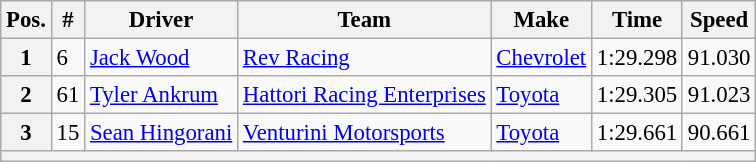<table class="wikitable" style="font-size:95%">
<tr>
<th>Pos.</th>
<th>#</th>
<th>Driver</th>
<th>Team</th>
<th>Make</th>
<th>Time</th>
<th>Speed</th>
</tr>
<tr>
<th>1</th>
<td>6</td>
<td><a href='#'>Jack Wood</a></td>
<td><a href='#'>Rev Racing</a></td>
<td><a href='#'>Chevrolet</a></td>
<td>1:29.298</td>
<td>91.030</td>
</tr>
<tr>
<th>2</th>
<td>61</td>
<td><a href='#'>Tyler Ankrum</a></td>
<td><a href='#'>Hattori Racing Enterprises</a></td>
<td><a href='#'>Toyota</a></td>
<td>1:29.305</td>
<td>91.023</td>
</tr>
<tr>
<th>3</th>
<td>15</td>
<td><a href='#'>Sean Hingorani</a></td>
<td><a href='#'>Venturini Motorsports</a></td>
<td><a href='#'>Toyota</a></td>
<td>1:29.661</td>
<td>90.661</td>
</tr>
<tr>
<th colspan="7"></th>
</tr>
</table>
